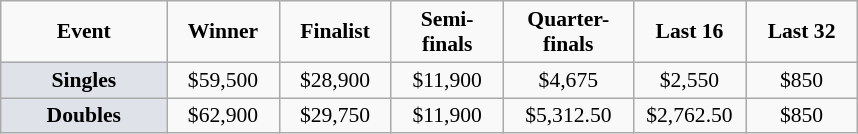<table class="wikitable" style="font-size:90%; text-align:center">
<tr>
<td width="104px"><strong>Event</strong></td>
<td width="68px"><strong>Winner</strong></td>
<td width="68px"><strong>Finalist</strong></td>
<td width="68px"><strong>Semi-finals</strong></td>
<td width="80px"><strong>Quarter-finals</strong></td>
<td width="68px"><strong>Last 16</strong></td>
<td width="68px"><strong>Last 32</strong></td>
</tr>
<tr>
<td bgcolor="#dfe2e9"><strong>Singles</strong></td>
<td>$59,500</td>
<td>$28,900</td>
<td>$11,900</td>
<td>$4,675</td>
<td>$2,550</td>
<td>$850</td>
</tr>
<tr>
<td bgcolor="#dfe2e9"><strong>Doubles</strong></td>
<td>$62,900</td>
<td>$29,750</td>
<td>$11,900</td>
<td>$5,312.50</td>
<td>$2,762.50</td>
<td>$850</td>
</tr>
</table>
